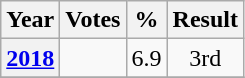<table class="wikitable">
<tr>
<th rowspan="1" style="text-align:left;">Year</th>
<th rowspan="1">Votes</th>
<th rowspan="1">%</th>
<th rowspan="1">Result</th>
</tr>
<tr>
<th><a href='#'>2018</a></th>
<td align=right></td>
<td align=right>6.9</td>
<td align=center>3rd</td>
</tr>
<tr>
</tr>
</table>
